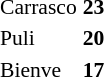<table style="font-size: 90%; border-collapse:collapse" border=0 cellspacing=0 cellpadding=2>
<tr bgcolor=#DCDCDC>
</tr>
<tr>
<td>Carrasco</td>
<td Sanluqueño><strong>23</strong></td>
</tr>
<tr>
<td>Puli</td>
<td San Fernando><strong>20</strong></td>
</tr>
<tr>
<td>Bienve</td>
<td Cádiz B><strong>17</strong></td>
</tr>
</table>
